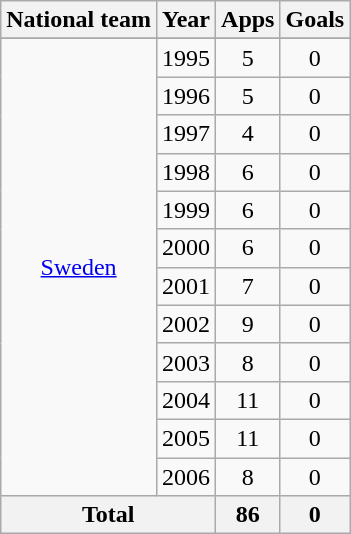<table class="wikitable" style="text-align:center">
<tr>
<th>National team</th>
<th>Year</th>
<th>Apps</th>
<th>Goals</th>
</tr>
<tr>
</tr>
<tr>
<td rowspan="12"><a href='#'>Sweden</a></td>
<td>1995</td>
<td>5</td>
<td>0</td>
</tr>
<tr>
<td>1996</td>
<td>5</td>
<td>0</td>
</tr>
<tr>
<td>1997</td>
<td>4</td>
<td>0</td>
</tr>
<tr>
<td>1998</td>
<td>6</td>
<td>0</td>
</tr>
<tr>
<td>1999</td>
<td>6</td>
<td>0</td>
</tr>
<tr>
<td>2000</td>
<td>6</td>
<td>0</td>
</tr>
<tr>
<td>2001</td>
<td>7</td>
<td>0</td>
</tr>
<tr>
<td>2002</td>
<td>9</td>
<td>0</td>
</tr>
<tr>
<td>2003</td>
<td>8</td>
<td>0</td>
</tr>
<tr>
<td>2004</td>
<td>11</td>
<td>0</td>
</tr>
<tr>
<td>2005</td>
<td>11</td>
<td>0</td>
</tr>
<tr>
<td>2006</td>
<td>8</td>
<td>0</td>
</tr>
<tr>
<th colspan="2">Total</th>
<th>86</th>
<th>0</th>
</tr>
</table>
